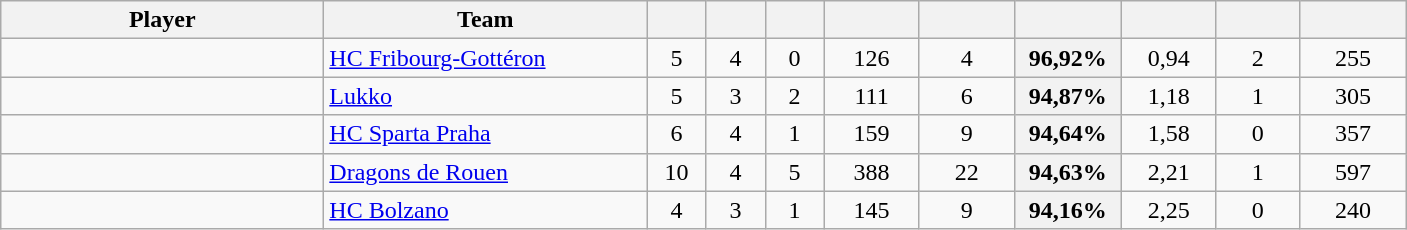<table class="wikitable sortable" style="text-align: center">
<tr>
<th style="width: 13em;">Player</th>
<th style="width: 13em;">Team</th>
<th style="width: 2em;"></th>
<th style="width: 2em;"></th>
<th style="width: 2em;"></th>
<th style="width: 3.5em;"></th>
<th style="width: 3.5em;"></th>
<th style="width: 4em;"></th>
<th style="width: 3.5em;"></th>
<th style="width: 3em;"></th>
<th style="width: 4em;"></th>
</tr>
<tr>
<td style="text-align:left;"> </td>
<td style="text-align:left;"> <a href='#'>HC Fribourg-Gottéron</a></td>
<td>5</td>
<td>4</td>
<td>0</td>
<td>126</td>
<td>4</td>
<th>96,92%</th>
<td>0,94</td>
<td>2</td>
<td>255</td>
</tr>
<tr>
<td style="text-align:left;"> </td>
<td style="text-align:left;"> <a href='#'>Lukko</a></td>
<td>5</td>
<td>3</td>
<td>2</td>
<td>111</td>
<td>6</td>
<th>94,87%</th>
<td>1,18</td>
<td>1</td>
<td>305</td>
</tr>
<tr>
<td style="text-align:left;"> </td>
<td style="text-align:left;"> <a href='#'>HC Sparta Praha</a></td>
<td>6</td>
<td>4</td>
<td>1</td>
<td>159</td>
<td>9</td>
<th>94,64%</th>
<td>1,58</td>
<td>0</td>
<td>357</td>
</tr>
<tr>
<td style="text-align:left;"> </td>
<td style="text-align:left;"> <a href='#'>Dragons de Rouen</a></td>
<td>10</td>
<td>4</td>
<td>5</td>
<td>388</td>
<td>22</td>
<th>94,63%</th>
<td>2,21</td>
<td>1</td>
<td>597</td>
</tr>
<tr>
<td style="text-align:left;"> </td>
<td style="text-align:left;"> <a href='#'>HC Bolzano</a></td>
<td>4</td>
<td>3</td>
<td>1</td>
<td>145</td>
<td>9</td>
<th>94,16%</th>
<td>2,25</td>
<td>0</td>
<td>240</td>
</tr>
</table>
